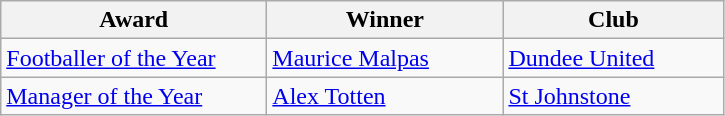<table class="wikitable">
<tr>
<th width=170>Award</th>
<th width=150>Winner</th>
<th width=140>Club</th>
</tr>
<tr>
<td><a href='#'>Footballer of the Year</a></td>
<td> <a href='#'>Maurice Malpas</a></td>
<td><a href='#'>Dundee United</a></td>
</tr>
<tr>
<td><a href='#'>Manager of the Year</a></td>
<td> <a href='#'>Alex Totten</a></td>
<td><a href='#'>St Johnstone</a></td>
</tr>
</table>
